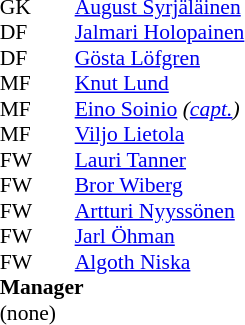<table cellspacing="0" cellpadding="0" style="font-size:90%; margin:0.2em auto;">
<tr>
<th width="25"></th>
<th width="25"></th>
</tr>
<tr>
<td>GK</td>
<td></td>
<td><a href='#'>August Syrjäläinen</a></td>
</tr>
<tr>
<td>DF</td>
<td></td>
<td><a href='#'>Jalmari Holopainen</a></td>
</tr>
<tr>
<td>DF</td>
<td></td>
<td><a href='#'>Gösta Löfgren</a></td>
</tr>
<tr>
<td>MF</td>
<td></td>
<td><a href='#'>Knut Lund</a></td>
</tr>
<tr>
<td>MF</td>
<td></td>
<td><a href='#'>Eino Soinio</a> <em>(<a href='#'>capt.</a>)</em></td>
</tr>
<tr>
<td>MF</td>
<td></td>
<td><a href='#'>Viljo Lietola</a></td>
</tr>
<tr>
<td>FW</td>
<td></td>
<td><a href='#'>Lauri Tanner</a></td>
</tr>
<tr>
<td>FW</td>
<td></td>
<td><a href='#'>Bror Wiberg</a></td>
</tr>
<tr>
<td>FW</td>
<td></td>
<td><a href='#'>Artturi Nyyssönen</a></td>
</tr>
<tr>
<td>FW</td>
<td></td>
<td><a href='#'>Jarl Öhman</a></td>
</tr>
<tr>
<td>FW</td>
<td></td>
<td><a href='#'>Algoth Niska</a></td>
</tr>
<tr>
<td colspan=3><strong>Manager</strong></td>
</tr>
<tr>
<td colspan=4>(none)</td>
</tr>
</table>
